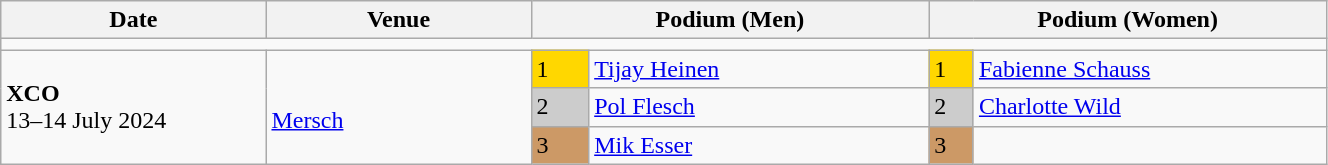<table class="wikitable" width=70%>
<tr>
<th>Date</th>
<th width=20%>Venue</th>
<th colspan=2 width=30%>Podium (Men)</th>
<th colspan=2 width=30%>Podium (Women)</th>
</tr>
<tr>
<td colspan=6></td>
</tr>
<tr>
<td rowspan=3><strong>XCO</strong> <br> 13–14 July 2024</td>
<td rowspan=3><br><a href='#'>Mersch</a></td>
<td bgcolor=FFD700>1</td>
<td><a href='#'>Tijay Heinen</a></td>
<td bgcolor=FFD700>1</td>
<td><a href='#'>Fabienne Schauss</a></td>
</tr>
<tr>
<td bgcolor=CCCCCC>2</td>
<td><a href='#'>Pol Flesch</a></td>
<td bgcolor=CCCCCC>2</td>
<td><a href='#'>Charlotte Wild</a></td>
</tr>
<tr>
<td bgcolor=CC9966>3</td>
<td><a href='#'>Mik Esser</a></td>
<td bgcolor=CC9966>3</td>
<td></td>
</tr>
</table>
